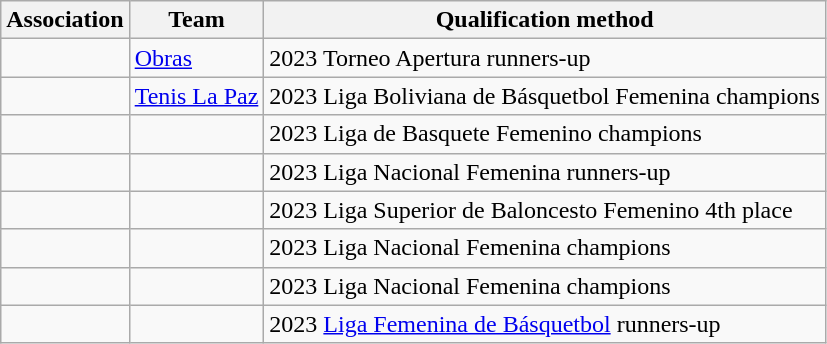<table class="wikitable">
<tr>
<th>Association</th>
<th>Team </th>
<th>Qualification method</th>
</tr>
<tr>
<td><br></td>
<td><a href='#'>Obras</a></td>
<td>2023 Torneo Apertura runners-up</td>
</tr>
<tr>
<td><br></td>
<td><a href='#'>Tenis La Paz</a></td>
<td>2023 Liga Boliviana de Básquetbol Femenina champions</td>
</tr>
<tr>
<td><br></td>
<td></td>
<td>2023 Liga de Basquete Femenino champions</td>
</tr>
<tr>
<td><br></td>
<td></td>
<td>2023 Liga Nacional Femenina runners-up</td>
</tr>
<tr>
<td><br></td>
<td></td>
<td>2023 Liga Superior de Baloncesto Femenino 4th place</td>
</tr>
<tr>
<td><br></td>
<td></td>
<td>2023 Liga Nacional Femenina champions</td>
</tr>
<tr>
<td><br></td>
<td></td>
<td>2023 Liga Nacional Femenina champions</td>
</tr>
<tr>
<td><br></td>
<td></td>
<td>2023 <a href='#'>Liga Femenina de Básquetbol</a> runners-up</td>
</tr>
</table>
